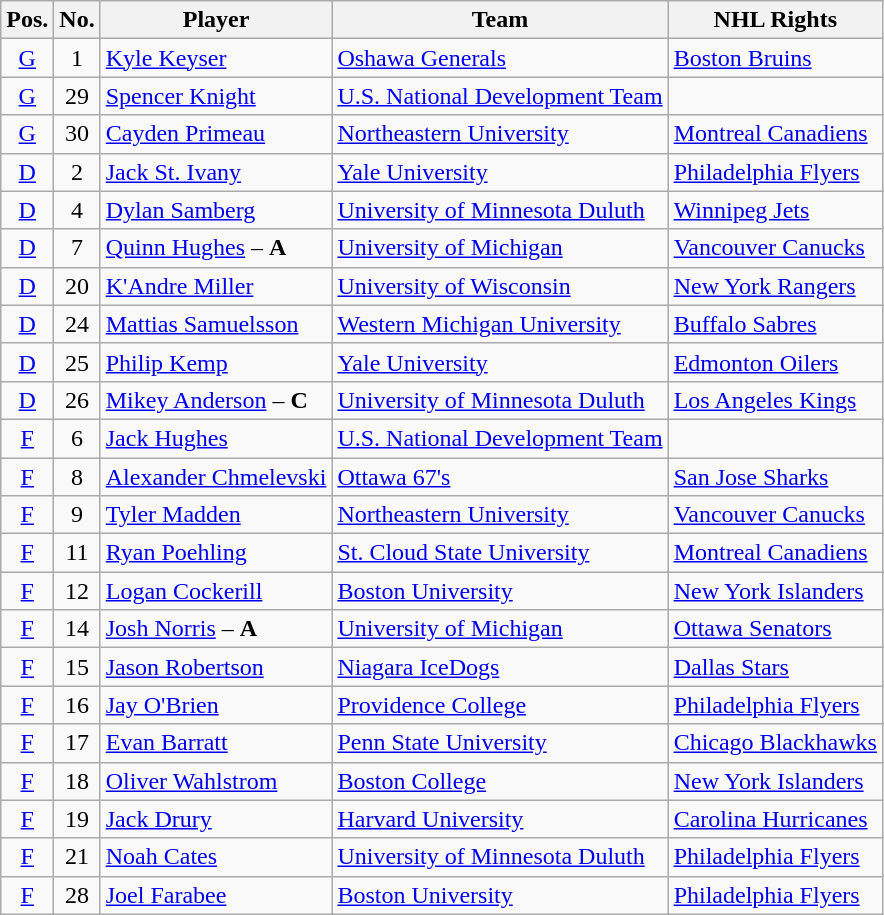<table class="wikitable sortable">
<tr>
<th>Pos.</th>
<th>No.</th>
<th>Player</th>
<th>Team</th>
<th>NHL Rights</th>
</tr>
<tr>
<td style="text-align:center;"><a href='#'>G</a></td>
<td style="text-align:center;">1</td>
<td><a href='#'>Kyle Keyser</a></td>
<td> <a href='#'>Oshawa Generals</a></td>
<td><a href='#'>Boston Bruins</a></td>
</tr>
<tr>
<td style="text-align:center;"><a href='#'>G</a></td>
<td style="text-align:center;">29</td>
<td><a href='#'>Spencer Knight</a></td>
<td> <a href='#'>U.S. National Development Team</a></td>
<td></td>
</tr>
<tr>
<td style="text-align:center;"><a href='#'>G</a></td>
<td style="text-align:center;">30</td>
<td><a href='#'>Cayden Primeau</a></td>
<td> <a href='#'>Northeastern University</a></td>
<td><a href='#'>Montreal Canadiens</a></td>
</tr>
<tr>
<td style="text-align:center;"><a href='#'>D</a></td>
<td style="text-align:center;">2</td>
<td><a href='#'>Jack St. Ivany</a></td>
<td> <a href='#'>Yale University</a></td>
<td><a href='#'>Philadelphia Flyers</a></td>
</tr>
<tr>
<td style="text-align:center;"><a href='#'>D</a></td>
<td style="text-align:center;">4</td>
<td><a href='#'>Dylan Samberg</a></td>
<td> <a href='#'>University of Minnesota Duluth</a></td>
<td><a href='#'>Winnipeg Jets</a></td>
</tr>
<tr>
<td style="text-align:center;"><a href='#'>D</a></td>
<td style="text-align:center;">7</td>
<td><a href='#'>Quinn Hughes</a> – <strong>A</strong></td>
<td> <a href='#'>University of Michigan</a></td>
<td><a href='#'>Vancouver Canucks</a></td>
</tr>
<tr>
<td style="text-align:center;"><a href='#'>D</a></td>
<td style="text-align:center;">20</td>
<td><a href='#'>K'Andre Miller</a></td>
<td> <a href='#'>University of Wisconsin</a></td>
<td><a href='#'>New York Rangers</a></td>
</tr>
<tr>
<td style="text-align:center;"><a href='#'>D</a></td>
<td style="text-align:center;">24</td>
<td><a href='#'>Mattias Samuelsson</a></td>
<td> <a href='#'>Western Michigan University</a></td>
<td><a href='#'>Buffalo Sabres</a></td>
</tr>
<tr>
<td style="text-align:center;"><a href='#'>D</a></td>
<td style="text-align:center;">25</td>
<td><a href='#'>Philip Kemp</a></td>
<td> <a href='#'>Yale University</a></td>
<td><a href='#'>Edmonton Oilers</a></td>
</tr>
<tr>
<td style="text-align:center;"><a href='#'>D</a></td>
<td style="text-align:center;">26</td>
<td><a href='#'>Mikey Anderson</a> – <strong>C</strong></td>
<td> <a href='#'>University of Minnesota Duluth</a></td>
<td><a href='#'>Los Angeles Kings</a></td>
</tr>
<tr>
<td style="text-align:center;"><a href='#'>F</a></td>
<td style="text-align:center;">6</td>
<td><a href='#'>Jack Hughes</a></td>
<td> <a href='#'>U.S. National Development Team</a></td>
<td></td>
</tr>
<tr>
<td style="text-align:center;"><a href='#'>F</a></td>
<td style="text-align:center;">8</td>
<td><a href='#'>Alexander Chmelevski</a></td>
<td> <a href='#'>Ottawa 67's</a></td>
<td><a href='#'>San Jose Sharks</a></td>
</tr>
<tr>
<td style="text-align:center;"><a href='#'>F</a></td>
<td style="text-align:center;">9</td>
<td><a href='#'>Tyler Madden</a></td>
<td> <a href='#'>Northeastern University</a></td>
<td><a href='#'>Vancouver Canucks</a></td>
</tr>
<tr>
<td style="text-align:center;"><a href='#'>F</a></td>
<td style="text-align:center;">11</td>
<td><a href='#'>Ryan Poehling</a></td>
<td> <a href='#'>St. Cloud State University</a></td>
<td><a href='#'>Montreal Canadiens</a></td>
</tr>
<tr>
<td style="text-align:center;"><a href='#'>F</a></td>
<td style="text-align:center;">12</td>
<td><a href='#'>Logan Cockerill</a></td>
<td> <a href='#'>Boston University</a></td>
<td><a href='#'>New York Islanders</a></td>
</tr>
<tr>
<td style="text-align:center;"><a href='#'>F</a></td>
<td style="text-align:center;">14</td>
<td><a href='#'>Josh Norris</a> – <strong>A</strong></td>
<td> <a href='#'>University of Michigan</a></td>
<td><a href='#'>Ottawa Senators</a></td>
</tr>
<tr>
<td style="text-align:center;"><a href='#'>F</a></td>
<td style="text-align:center;">15</td>
<td><a href='#'>Jason Robertson</a></td>
<td> <a href='#'>Niagara IceDogs</a></td>
<td><a href='#'>Dallas Stars</a></td>
</tr>
<tr>
<td style="text-align:center;"><a href='#'>F</a></td>
<td style="text-align:center;">16</td>
<td><a href='#'>Jay O'Brien</a></td>
<td> <a href='#'>Providence College</a></td>
<td><a href='#'>Philadelphia Flyers</a></td>
</tr>
<tr>
<td style="text-align:center;"><a href='#'>F</a></td>
<td style="text-align:center;">17</td>
<td><a href='#'>Evan Barratt</a></td>
<td> <a href='#'>Penn State University</a></td>
<td><a href='#'>Chicago Blackhawks</a></td>
</tr>
<tr>
<td style="text-align:center;"><a href='#'>F</a></td>
<td style="text-align:center;">18</td>
<td><a href='#'>Oliver Wahlstrom</a></td>
<td> <a href='#'>Boston College</a></td>
<td><a href='#'>New York Islanders</a></td>
</tr>
<tr>
<td style="text-align:center;"><a href='#'>F</a></td>
<td style="text-align:center;">19</td>
<td><a href='#'>Jack Drury</a></td>
<td> <a href='#'>Harvard University</a></td>
<td><a href='#'>Carolina Hurricanes</a></td>
</tr>
<tr>
<td style="text-align:center;"><a href='#'>F</a></td>
<td style="text-align:center;">21</td>
<td><a href='#'>Noah Cates</a></td>
<td> <a href='#'>University of Minnesota Duluth</a></td>
<td><a href='#'>Philadelphia Flyers</a></td>
</tr>
<tr>
<td style="text-align:center;"><a href='#'>F</a></td>
<td style="text-align:center;">28</td>
<td><a href='#'>Joel Farabee</a></td>
<td> <a href='#'>Boston University</a></td>
<td><a href='#'>Philadelphia Flyers</a></td>
</tr>
</table>
